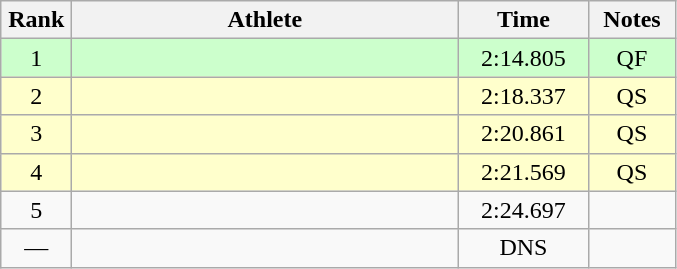<table class=wikitable style="text-align:center">
<tr>
<th width=40>Rank</th>
<th width=250>Athlete</th>
<th width=80>Time</th>
<th width=50>Notes</th>
</tr>
<tr bgcolor="ccffcc">
<td>1</td>
<td align=left></td>
<td>2:14.805</td>
<td>QF</td>
</tr>
<tr bgcolor="#ffffcc">
<td>2</td>
<td align=left></td>
<td>2:18.337</td>
<td>QS</td>
</tr>
<tr bgcolor="#ffffcc">
<td>3</td>
<td align=left></td>
<td>2:20.861</td>
<td>QS</td>
</tr>
<tr bgcolor="#ffffcc">
<td>4</td>
<td align=left></td>
<td>2:21.569</td>
<td>QS</td>
</tr>
<tr>
<td>5</td>
<td align=left></td>
<td>2:24.697</td>
<td></td>
</tr>
<tr>
<td>—</td>
<td align=left></td>
<td>DNS</td>
<td></td>
</tr>
</table>
